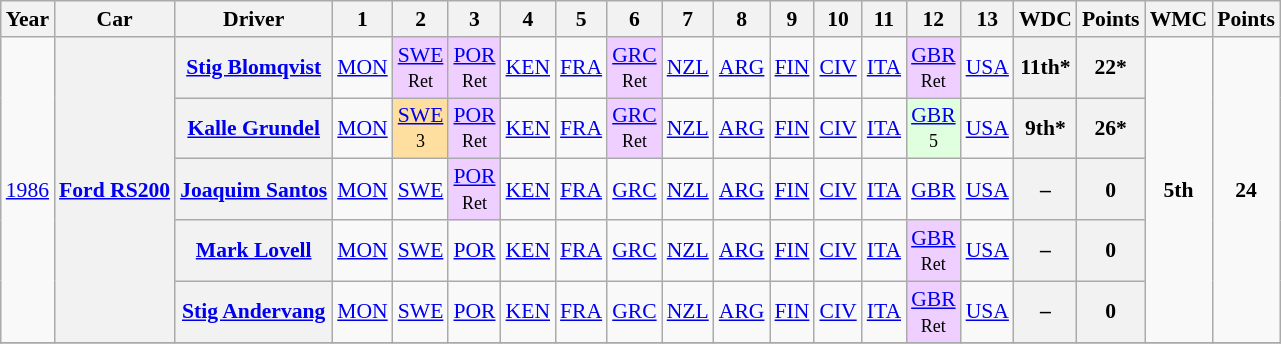<table class="wikitable" style="text-align:center; font-size:90%">
<tr>
<th>Year</th>
<th>Car</th>
<th>Driver</th>
<th>1</th>
<th>2</th>
<th>3</th>
<th>4</th>
<th>5</th>
<th>6</th>
<th>7</th>
<th>8</th>
<th>9</th>
<th>10</th>
<th>11</th>
<th>12</th>
<th>13</th>
<th>WDC</th>
<th>Points</th>
<th>WMC</th>
<th>Points</th>
</tr>
<tr>
<td rowspan="5"><a href='#'>1986</a></td>
<th rowspan="5"><a href='#'>Ford RS200</a></th>
<th> <a href='#'>Stig Blomqvist</a></th>
<td><a href='#'>MON</a></td>
<td style="background:#EFCFFF;"><a href='#'>SWE</a><br><small>Ret</small></td>
<td style="background:#EFCFFF;"><a href='#'>POR</a><br><small>Ret</small></td>
<td><a href='#'>KEN</a></td>
<td><a href='#'>FRA</a></td>
<td style="background:#EFCFFF;"><a href='#'>GRC</a><br><small>Ret</small></td>
<td><a href='#'>NZL</a></td>
<td><a href='#'>ARG</a></td>
<td><a href='#'>FIN</a></td>
<td><a href='#'>CIV</a></td>
<td><a href='#'>ITA</a></td>
<td style="background:#EFCFFF;"><a href='#'>GBR</a><br><small>Ret</small></td>
<td><a href='#'>USA</a></td>
<th>11th*</th>
<th>22*</th>
<td rowspan="5"><strong>5th</strong></td>
<td rowspan="5"><strong>24</strong></td>
</tr>
<tr>
<th> <a href='#'>Kalle Grundel</a></th>
<td><a href='#'>MON</a></td>
<td style="background:#FFDF9F;"><a href='#'>SWE</a><br><small>3</small></td>
<td style="background:#EFCFFF;"><a href='#'>POR</a><br><small>Ret</small></td>
<td><a href='#'>KEN</a></td>
<td><a href='#'>FRA</a></td>
<td style="background:#EFCFFF;"><a href='#'>GRC</a><br><small>Ret</small></td>
<td><a href='#'>NZL</a></td>
<td><a href='#'>ARG</a></td>
<td><a href='#'>FIN</a></td>
<td><a href='#'>CIV</a></td>
<td><a href='#'>ITA</a></td>
<td style="background:#DFFFDF;"><a href='#'>GBR</a><br><small>5</small></td>
<td><a href='#'>USA</a></td>
<th>9th*</th>
<th>26*</th>
</tr>
<tr>
<th> <a href='#'>Joaquim Santos</a></th>
<td><a href='#'>MON</a></td>
<td><a href='#'>SWE</a></td>
<td style="background:#EFCFFF;"><a href='#'>POR</a><br><small>Ret</small></td>
<td><a href='#'>KEN</a></td>
<td><a href='#'>FRA</a></td>
<td><a href='#'>GRC</a></td>
<td><a href='#'>NZL</a></td>
<td><a href='#'>ARG</a></td>
<td><a href='#'>FIN</a></td>
<td><a href='#'>CIV</a></td>
<td><a href='#'>ITA</a></td>
<td><a href='#'>GBR</a></td>
<td><a href='#'>USA</a></td>
<th>–</th>
<th>0</th>
</tr>
<tr>
<th> <a href='#'>Mark Lovell</a></th>
<td><a href='#'>MON</a></td>
<td><a href='#'>SWE</a></td>
<td><a href='#'>POR</a></td>
<td><a href='#'>KEN</a></td>
<td><a href='#'>FRA</a></td>
<td><a href='#'>GRC</a></td>
<td><a href='#'>NZL</a></td>
<td><a href='#'>ARG</a></td>
<td><a href='#'>FIN</a></td>
<td><a href='#'>CIV</a></td>
<td><a href='#'>ITA</a></td>
<td style="background:#EFCFFF;"><a href='#'>GBR</a><br><small>Ret</small></td>
<td><a href='#'>USA</a></td>
<th>–</th>
<th>0</th>
</tr>
<tr>
<th> <a href='#'>Stig Andervang</a></th>
<td><a href='#'>MON</a></td>
<td><a href='#'>SWE</a></td>
<td><a href='#'>POR</a></td>
<td><a href='#'>KEN</a></td>
<td><a href='#'>FRA</a></td>
<td><a href='#'>GRC</a></td>
<td><a href='#'>NZL</a></td>
<td><a href='#'>ARG</a></td>
<td><a href='#'>FIN</a></td>
<td><a href='#'>CIV</a></td>
<td><a href='#'>ITA</a></td>
<td style="background:#EFCFFF;"><a href='#'>GBR</a><br><small>Ret</small></td>
<td><a href='#'>USA</a></td>
<th>–</th>
<th>0</th>
</tr>
<tr>
</tr>
</table>
